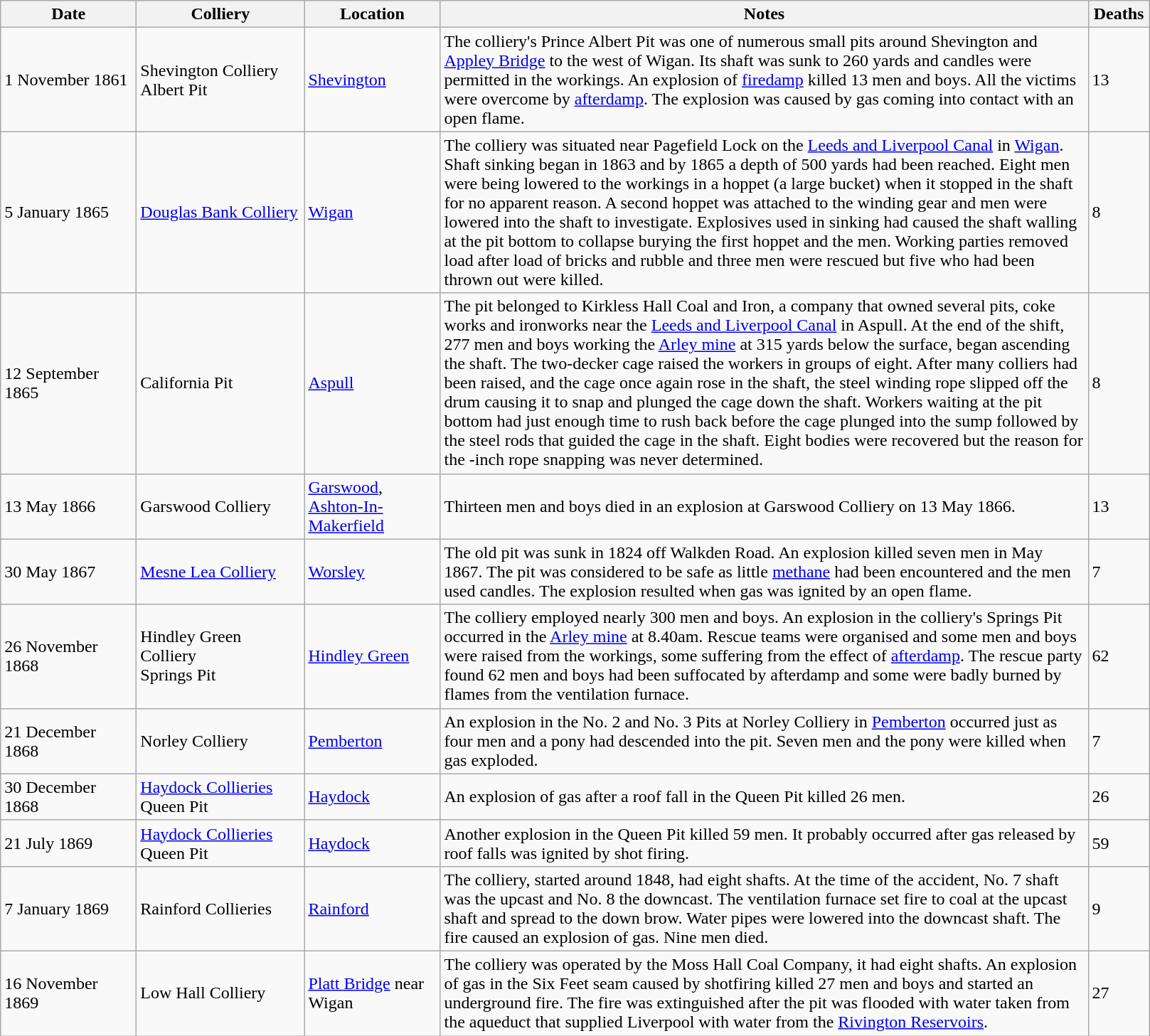<table class="wikitable">
<tr>
<th scope="col"  style="width:120px">Date</th>
<th scope="col"  style="width:150px">Colliery</th>
<th scope="col"  style="width:120px">Location</th>
<th scope="col"  style="width:600px">Notes</th>
<th scope="col"  style="width:50px">Deaths</th>
</tr>
<tr>
<td>1 November 1861</td>
<td>Shevington Colliery Albert Pit</td>
<td><a href='#'>Shevington</a></td>
<td>The colliery's Prince Albert Pit was one of numerous small pits around Shevington and <a href='#'>Appley Bridge</a> to the west of Wigan. Its shaft was sunk to 260 yards and candles were permitted in the workings. An explosion of <a href='#'>firedamp</a> killed 13 men and boys. All the victims were overcome by <a href='#'>afterdamp</a>. The explosion was caused by gas coming into contact with an open flame.</td>
<td>13</td>
</tr>
<tr>
<td>5 January 1865</td>
<td><a href='#'>Douglas Bank Colliery</a></td>
<td><a href='#'>Wigan</a></td>
<td>The colliery was situated near Pagefield Lock on the <a href='#'>Leeds and Liverpool Canal</a> in <a href='#'>Wigan</a>. Shaft sinking began in 1863 and by 1865 a depth of 500 yards had been reached. Eight men were being lowered to the workings in a hoppet (a large bucket) when it stopped in the shaft for no apparent reason. A second hoppet was attached to the winding gear and men were lowered into the shaft to investigate. Explosives used in sinking had caused the shaft walling at the pit bottom to collapse burying the first hoppet and the men. Working parties removed load after load of bricks and rubble and three men were rescued but five who had been thrown out were killed.</td>
<td>8</td>
</tr>
<tr>
<td>12 September 1865</td>
<td>California Pit</td>
<td><a href='#'>Aspull</a></td>
<td>The pit belonged to Kirkless Hall Coal and Iron, a company that owned several pits, coke works and ironworks near the <a href='#'>Leeds and Liverpool Canal</a> in Aspull. At the end of the shift, 277 men and boys working the <a href='#'>Arley mine</a> at 315 yards below the surface, began ascending the shaft. The two-decker cage raised the workers in groups of eight. After many colliers had been raised, and the cage once again rose in the shaft, the steel winding rope slipped off the drum causing it to snap and plunged the cage down the shaft. Workers waiting at the pit bottom had just enough time to rush back before the cage plunged into the sump followed by the steel rods that guided the cage in the shaft. Eight bodies were recovered but the reason for the -inch rope snapping was never determined.</td>
<td>8</td>
</tr>
<tr>
<td>13 May 1866</td>
<td>Garswood Colliery</td>
<td><a href='#'>Garswood</a>, <a href='#'>Ashton-In-Makerfield</a></td>
<td>Thirteen men and boys died in an explosion at Garswood Colliery on 13 May 1866.</td>
<td>13</td>
</tr>
<tr>
<td>30 May 1867</td>
<td><a href='#'>Mesne Lea Colliery</a></td>
<td><a href='#'>Worsley</a></td>
<td>The old pit was sunk in 1824 off Walkden Road. An explosion killed seven men in May 1867. The pit was considered to be safe as little <a href='#'>methane</a> had been encountered and the men used candles. The explosion resulted when gas was ignited by an open flame.</td>
<td>7</td>
</tr>
<tr>
<td>26 November 1868</td>
<td>Hindley Green Colliery<br>Springs Pit</td>
<td><a href='#'>Hindley Green</a></td>
<td>The colliery employed nearly 300 men and boys. An explosion in the colliery's Springs Pit occurred in the <a href='#'>Arley mine</a> at 8.40am. Rescue teams were organised and some men and boys were raised from the workings, some suffering from the effect of <a href='#'>afterdamp</a>. The rescue party found 62 men and boys had been suffocated by afterdamp and some were badly burned by flames from the ventilation furnace.</td>
<td>62</td>
</tr>
<tr>
<td>21 December 1868</td>
<td>Norley Colliery</td>
<td><a href='#'>Pemberton</a></td>
<td>An explosion in the No. 2 and No. 3 Pits at Norley Colliery in <a href='#'>Pemberton</a> occurred just as four men and a pony had descended into the pit. Seven men and the pony were killed when gas exploded.</td>
<td>7</td>
</tr>
<tr>
<td>30 December 1868</td>
<td><a href='#'>Haydock Collieries</a> Queen Pit</td>
<td><a href='#'>Haydock</a></td>
<td>An explosion of gas after a roof fall in the Queen Pit killed 26 men.</td>
<td>26</td>
</tr>
<tr>
<td>21 July 1869</td>
<td><a href='#'>Haydock Collieries</a> Queen Pit</td>
<td><a href='#'>Haydock</a></td>
<td>Another explosion in the Queen Pit killed 59 men. It probably occurred after gas released by roof falls was ignited by shot firing.</td>
<td>59</td>
</tr>
<tr>
<td>7 January 1869</td>
<td>Rainford Collieries</td>
<td><a href='#'>Rainford</a></td>
<td>The colliery, started around 1848, had eight shafts. At the time of the accident, No. 7 shaft was the upcast and No. 8 the downcast. The ventilation furnace set fire to coal at the upcast shaft and spread to the down brow. Water pipes were lowered into the downcast shaft. The fire caused an explosion of gas. Nine men died.</td>
<td>9</td>
</tr>
<tr>
<td>16 November 1869</td>
<td>Low Hall Colliery</td>
<td><a href='#'>Platt Bridge</a> near Wigan</td>
<td>The colliery was operated by the Moss Hall Coal Company, it had eight shafts. An explosion of gas in the Six Feet seam caused by shotfiring killed 27 men and boys and started an underground fire. The fire was extinguished after the pit was flooded with water taken from the aqueduct that supplied Liverpool with water from the <a href='#'>Rivington Reservoirs</a>.</td>
<td>27</td>
</tr>
</table>
